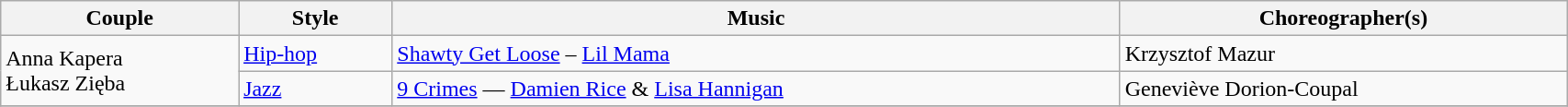<table class="wikitable" width="90%">
<tr>
<th>Couple</th>
<th>Style</th>
<th>Music</th>
<th>Choreographer(s)</th>
</tr>
<tr>
<td rowspan="2">Anna Kapera<br>Łukasz Zięba</td>
<td><a href='#'>Hip-hop</a></td>
<td><a href='#'>Shawty Get Loose</a> – <a href='#'>Lil Mama</a></td>
<td>Krzysztof Mazur</td>
</tr>
<tr>
<td><a href='#'>Jazz</a></td>
<td><a href='#'>9 Crimes</a> — <a href='#'>Damien Rice</a> & <a href='#'>Lisa Hannigan</a></td>
<td>Geneviève Dorion-Coupal</td>
</tr>
<tr>
</tr>
</table>
